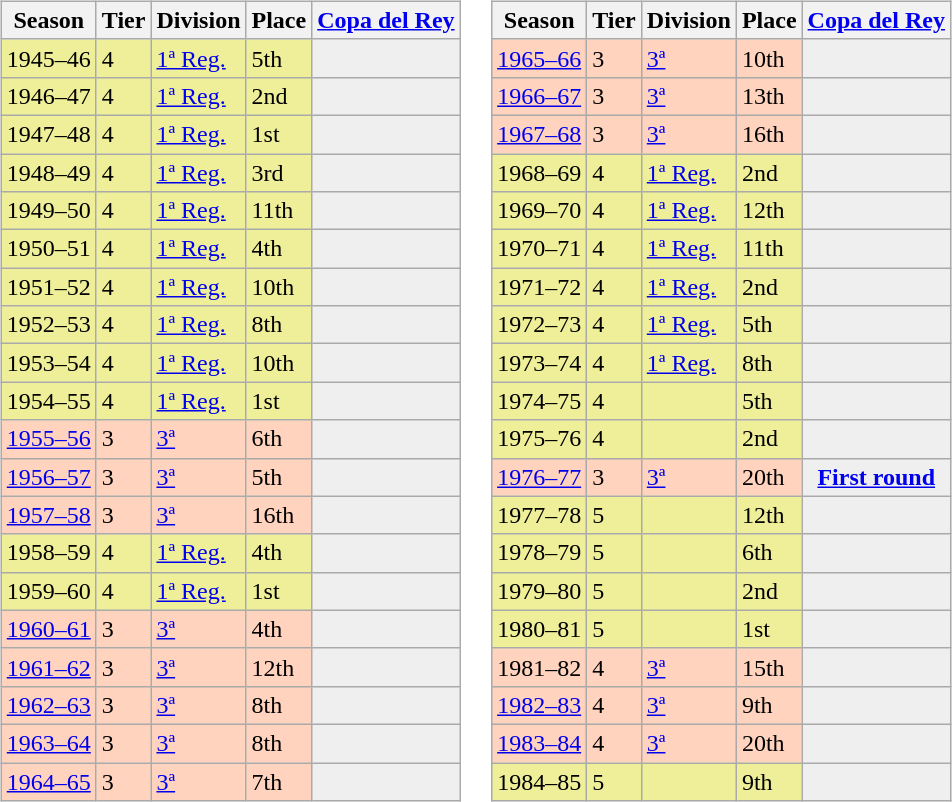<table>
<tr>
<td valign="top" width=0%><br><table class="wikitable">
<tr style="background:#f0f6fa;">
<th>Season</th>
<th>Tier</th>
<th>Division</th>
<th>Place</th>
<th><a href='#'>Copa del Rey</a></th>
</tr>
<tr>
<td style="background:#EFEF99;">1945–46</td>
<td style="background:#EFEF99;">4</td>
<td style="background:#EFEF99;"><a href='#'>1ª Reg.</a></td>
<td style="background:#EFEF99;">5th</td>
<td style="background:#efefef;"></td>
</tr>
<tr>
<td style="background:#EFEF99;">1946–47</td>
<td style="background:#EFEF99;">4</td>
<td style="background:#EFEF99;"><a href='#'>1ª Reg.</a></td>
<td style="background:#EFEF99;">2nd</td>
<td style="background:#efefef;"></td>
</tr>
<tr>
<td style="background:#EFEF99;">1947–48</td>
<td style="background:#EFEF99;">4</td>
<td style="background:#EFEF99;"><a href='#'>1ª Reg.</a></td>
<td style="background:#EFEF99;">1st</td>
<td style="background:#efefef;"></td>
</tr>
<tr>
<td style="background:#EFEF99;">1948–49</td>
<td style="background:#EFEF99;">4</td>
<td style="background:#EFEF99;"><a href='#'>1ª Reg.</a></td>
<td style="background:#EFEF99;">3rd</td>
<td style="background:#efefef;"></td>
</tr>
<tr>
<td style="background:#EFEF99;">1949–50</td>
<td style="background:#EFEF99;">4</td>
<td style="background:#EFEF99;"><a href='#'>1ª Reg.</a></td>
<td style="background:#EFEF99;">11th</td>
<td style="background:#efefef;"></td>
</tr>
<tr>
<td style="background:#EFEF99;">1950–51</td>
<td style="background:#EFEF99;">4</td>
<td style="background:#EFEF99;"><a href='#'>1ª Reg.</a></td>
<td style="background:#EFEF99;">4th</td>
<td style="background:#efefef;"></td>
</tr>
<tr>
<td style="background:#EFEF99;">1951–52</td>
<td style="background:#EFEF99;">4</td>
<td style="background:#EFEF99;"><a href='#'>1ª Reg.</a></td>
<td style="background:#EFEF99;">10th</td>
<td style="background:#efefef;"></td>
</tr>
<tr>
<td style="background:#EFEF99;">1952–53</td>
<td style="background:#EFEF99;">4</td>
<td style="background:#EFEF99;"><a href='#'>1ª Reg.</a></td>
<td style="background:#EFEF99;">8th</td>
<td style="background:#efefef;"></td>
</tr>
<tr>
<td style="background:#EFEF99;">1953–54</td>
<td style="background:#EFEF99;">4</td>
<td style="background:#EFEF99;"><a href='#'>1ª Reg.</a></td>
<td style="background:#EFEF99;">10th</td>
<td style="background:#efefef;"></td>
</tr>
<tr>
<td style="background:#EFEF99;">1954–55</td>
<td style="background:#EFEF99;">4</td>
<td style="background:#EFEF99;"><a href='#'>1ª Reg.</a></td>
<td style="background:#EFEF99;">1st</td>
<td style="background:#efefef;"></td>
</tr>
<tr>
<td style="background:#FFD3BD;"><a href='#'>1955–56</a></td>
<td style="background:#FFD3BD;">3</td>
<td style="background:#FFD3BD;"><a href='#'>3ª</a></td>
<td style="background:#FFD3BD;">6th</td>
<td style="background:#efefef;"></td>
</tr>
<tr>
<td style="background:#FFD3BD;"><a href='#'>1956–57</a></td>
<td style="background:#FFD3BD;">3</td>
<td style="background:#FFD3BD;"><a href='#'>3ª</a></td>
<td style="background:#FFD3BD;">5th</td>
<td style="background:#efefef;"></td>
</tr>
<tr>
<td style="background:#FFD3BD;"><a href='#'>1957–58</a></td>
<td style="background:#FFD3BD;">3</td>
<td style="background:#FFD3BD;"><a href='#'>3ª</a></td>
<td style="background:#FFD3BD;">16th</td>
<td style="background:#efefef;"></td>
</tr>
<tr>
<td style="background:#EFEF99;">1958–59</td>
<td style="background:#EFEF99;">4</td>
<td style="background:#EFEF99;"><a href='#'>1ª Reg.</a></td>
<td style="background:#EFEF99;">4th</td>
<td style="background:#efefef;"></td>
</tr>
<tr>
<td style="background:#EFEF99;">1959–60</td>
<td style="background:#EFEF99;">4</td>
<td style="background:#EFEF99;"><a href='#'>1ª Reg.</a></td>
<td style="background:#EFEF99;">1st</td>
<td style="background:#efefef;"></td>
</tr>
<tr>
<td style="background:#FFD3BD;"><a href='#'>1960–61</a></td>
<td style="background:#FFD3BD;">3</td>
<td style="background:#FFD3BD;"><a href='#'>3ª</a></td>
<td style="background:#FFD3BD;">4th</td>
<td style="background:#efefef;"></td>
</tr>
<tr>
<td style="background:#FFD3BD;"><a href='#'>1961–62</a></td>
<td style="background:#FFD3BD;">3</td>
<td style="background:#FFD3BD;"><a href='#'>3ª</a></td>
<td style="background:#FFD3BD;">12th</td>
<td style="background:#efefef;"></td>
</tr>
<tr>
<td style="background:#FFD3BD;"><a href='#'>1962–63</a></td>
<td style="background:#FFD3BD;">3</td>
<td style="background:#FFD3BD;"><a href='#'>3ª</a></td>
<td style="background:#FFD3BD;">8th</td>
<td style="background:#efefef;"></td>
</tr>
<tr>
<td style="background:#FFD3BD;"><a href='#'>1963–64</a></td>
<td style="background:#FFD3BD;">3</td>
<td style="background:#FFD3BD;"><a href='#'>3ª</a></td>
<td style="background:#FFD3BD;">8th</td>
<td style="background:#efefef;"></td>
</tr>
<tr>
<td style="background:#FFD3BD;"><a href='#'>1964–65</a></td>
<td style="background:#FFD3BD;">3</td>
<td style="background:#FFD3BD;"><a href='#'>3ª</a></td>
<td style="background:#FFD3BD;">7th</td>
<td style="background:#efefef;"></td>
</tr>
</table>
</td>
<td valign="top" width=0%><br><table class="wikitable">
<tr style="background:#f0f6fa;">
<th>Season</th>
<th>Tier</th>
<th>Division</th>
<th>Place</th>
<th><a href='#'>Copa del Rey</a></th>
</tr>
<tr>
<td style="background:#FFD3BD;"><a href='#'>1965–66</a></td>
<td style="background:#FFD3BD;">3</td>
<td style="background:#FFD3BD;"><a href='#'>3ª</a></td>
<td style="background:#FFD3BD;">10th</td>
<td style="background:#efefef;"></td>
</tr>
<tr>
<td style="background:#FFD3BD;"><a href='#'>1966–67</a></td>
<td style="background:#FFD3BD;">3</td>
<td style="background:#FFD3BD;"><a href='#'>3ª</a></td>
<td style="background:#FFD3BD;">13th</td>
<td style="background:#efefef;"></td>
</tr>
<tr>
<td style="background:#FFD3BD;"><a href='#'>1967–68</a></td>
<td style="background:#FFD3BD;">3</td>
<td style="background:#FFD3BD;"><a href='#'>3ª</a></td>
<td style="background:#FFD3BD;">16th</td>
<td style="background:#efefef;"></td>
</tr>
<tr>
<td style="background:#EFEF99;">1968–69</td>
<td style="background:#EFEF99;">4</td>
<td style="background:#EFEF99;"><a href='#'>1ª Reg.</a></td>
<td style="background:#EFEF99;">2nd</td>
<td style="background:#efefef;"></td>
</tr>
<tr>
<td style="background:#EFEF99;">1969–70</td>
<td style="background:#EFEF99;">4</td>
<td style="background:#EFEF99;"><a href='#'>1ª Reg.</a></td>
<td style="background:#EFEF99;">12th</td>
<td style="background:#efefef;"></td>
</tr>
<tr>
<td style="background:#EFEF99;">1970–71</td>
<td style="background:#EFEF99;">4</td>
<td style="background:#EFEF99;"><a href='#'>1ª Reg.</a></td>
<td style="background:#EFEF99;">11th</td>
<td style="background:#efefef;"></td>
</tr>
<tr>
<td style="background:#EFEF99;">1971–72</td>
<td style="background:#EFEF99;">4</td>
<td style="background:#EFEF99;"><a href='#'>1ª Reg.</a></td>
<td style="background:#EFEF99;">2nd</td>
<td style="background:#efefef;"></td>
</tr>
<tr>
<td style="background:#EFEF99;">1972–73</td>
<td style="background:#EFEF99;">4</td>
<td style="background:#EFEF99;"><a href='#'>1ª Reg.</a></td>
<td style="background:#EFEF99;">5th</td>
<td style="background:#efefef;"></td>
</tr>
<tr>
<td style="background:#EFEF99;">1973–74</td>
<td style="background:#EFEF99;">4</td>
<td style="background:#EFEF99;"><a href='#'>1ª Reg.</a></td>
<td style="background:#EFEF99;">8th</td>
<td style="background:#efefef;"></td>
</tr>
<tr>
<td style="background:#EFEF99;">1974–75</td>
<td style="background:#EFEF99;">4</td>
<td style="background:#EFEF99;"></td>
<td style="background:#EFEF99;">5th</td>
<td style="background:#efefef;"></td>
</tr>
<tr>
<td style="background:#EFEF99;">1975–76</td>
<td style="background:#EFEF99;">4</td>
<td style="background:#EFEF99;"></td>
<td style="background:#EFEF99;">2nd</td>
<td style="background:#efefef;"></td>
</tr>
<tr>
<td style="background:#FFD3BD;"><a href='#'>1976–77</a></td>
<td style="background:#FFD3BD;">3</td>
<td style="background:#FFD3BD;"><a href='#'>3ª</a></td>
<td style="background:#FFD3BD;">20th</td>
<th style="background:#efefef;"><a href='#'>First round</a></th>
</tr>
<tr>
<td style="background:#EFEF99;">1977–78</td>
<td style="background:#EFEF99;">5</td>
<td style="background:#EFEF99;"></td>
<td style="background:#EFEF99;">12th</td>
<td style="background:#efefef;"></td>
</tr>
<tr>
<td style="background:#EFEF99;">1978–79</td>
<td style="background:#EFEF99;">5</td>
<td style="background:#EFEF99;"></td>
<td style="background:#EFEF99;">6th</td>
<td style="background:#efefef;"></td>
</tr>
<tr>
<td style="background:#EFEF99;">1979–80</td>
<td style="background:#EFEF99;">5</td>
<td style="background:#EFEF99;"></td>
<td style="background:#EFEF99;">2nd</td>
<td style="background:#efefef;"></td>
</tr>
<tr>
<td style="background:#EFEF99;">1980–81</td>
<td style="background:#EFEF99;">5</td>
<td style="background:#EFEF99;"></td>
<td style="background:#EFEF99;">1st</td>
<td style="background:#efefef;"></td>
</tr>
<tr>
<td style="background:#FFD3BD;">1981–82</td>
<td style="background:#FFD3BD;">4</td>
<td style="background:#FFD3BD;"><a href='#'>3ª</a></td>
<td style="background:#FFD3BD;">15th</td>
<td style="background:#efefef;"></td>
</tr>
<tr>
<td style="background:#FFD3BD;"><a href='#'>1982–83</a></td>
<td style="background:#FFD3BD;">4</td>
<td style="background:#FFD3BD;"><a href='#'>3ª</a></td>
<td style="background:#FFD3BD;">9th</td>
<td style="background:#efefef;"></td>
</tr>
<tr>
<td style="background:#FFD3BD;"><a href='#'>1983–84</a></td>
<td style="background:#FFD3BD;">4</td>
<td style="background:#FFD3BD;"><a href='#'>3ª</a></td>
<td style="background:#FFD3BD;">20th</td>
<td style="background:#efefef;"></td>
</tr>
<tr>
<td style="background:#EFEF99;">1984–85</td>
<td style="background:#EFEF99;">5</td>
<td style="background:#EFEF99;"></td>
<td style="background:#EFEF99;">9th</td>
<td style="background:#efefef;"></td>
</tr>
</table>
</td>
</tr>
</table>
